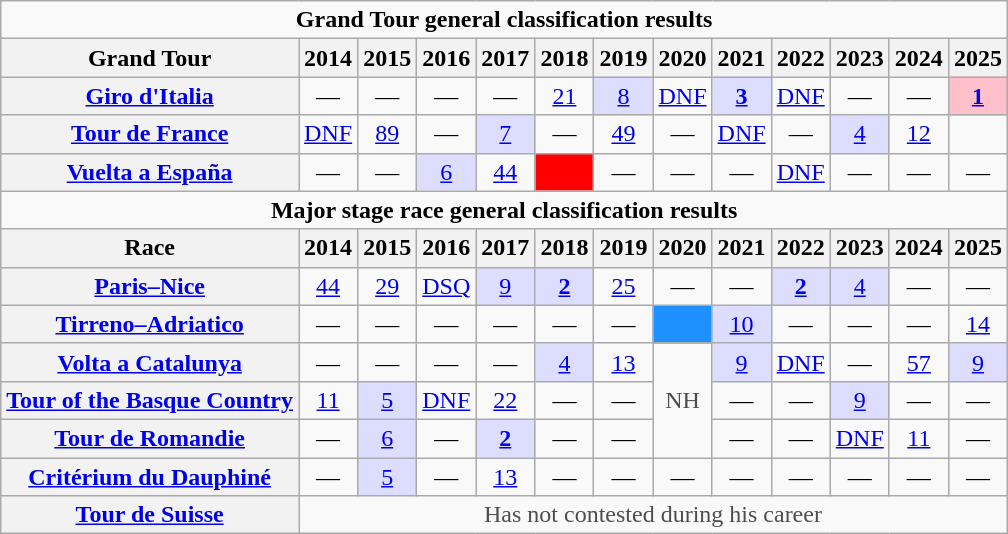<table class="wikitable plainrowheaders">
<tr>
<td colspan=13 align="center"><strong>Grand Tour general classification results</strong></td>
</tr>
<tr>
<th scope="col">Grand Tour</th>
<th scope="col">2014</th>
<th scope="col">2015</th>
<th scope="col">2016</th>
<th scope="col">2017</th>
<th scope="col">2018</th>
<th scope="col">2019</th>
<th scope="col">2020</th>
<th scope="col">2021</th>
<th scope="col">2022</th>
<th scope="col">2023</th>
<th scope="col">2024</th>
<th scope="col">2025</th>
</tr>
<tr style="text-align:center;">
<th scope="row"> <a href='#'>Giro d'Italia</a></th>
<td>—</td>
<td>—</td>
<td>—</td>
<td>—</td>
<td><a href='#'>21</a></td>
<td style="background:#ddf;"><a href='#'>8</a></td>
<td><a href='#'>DNF</a></td>
<td style="background:#ddf;"><a href='#'><strong>3</strong></a></td>
<td><a href='#'>DNF</a></td>
<td>—</td>
<td>—</td>
<td style="background:pink;"><a href='#'><strong>1</strong></a></td>
</tr>
<tr style="text-align:center;">
<th scope="row"> <a href='#'>Tour de France</a></th>
<td><a href='#'>DNF</a></td>
<td><a href='#'>89</a></td>
<td>—</td>
<td style="background:#ddf;"><a href='#'>7</a></td>
<td>—</td>
<td><a href='#'>49</a></td>
<td>—</td>
<td><a href='#'>DNF</a></td>
<td>—</td>
<td style="background:#ddf;"><a href='#'>4</a></td>
<td><a href='#'>12</a></td>
<td></td>
</tr>
<tr style="text-align:center;">
<th scope="row"> <a href='#'>Vuelta a España</a></th>
<td>—</td>
<td>—</td>
<td style="background:#ddf;"><a href='#'>6</a></td>
<td><a href='#'>44</a></td>
<td style="background:red"></td>
<td>—</td>
<td>—</td>
<td>—</td>
<td><a href='#'>DNF</a></td>
<td>—</td>
<td>—</td>
<td>—</td>
</tr>
<tr>
<td colspan=13 align="center"><strong>Major stage race general classification results</strong></td>
</tr>
<tr>
<th scope="col">Race</th>
<th scope="col">2014</th>
<th scope="col">2015</th>
<th scope="col">2016</th>
<th scope="col">2017</th>
<th scope="col">2018</th>
<th scope="col">2019</th>
<th scope="col">2020</th>
<th scope="col">2021</th>
<th scope="col">2022</th>
<th scope="col">2023</th>
<th scope="col">2024</th>
<th scope="col">2025</th>
</tr>
<tr style="text-align:center;">
<th scope="row"> <a href='#'>Paris–Nice</a></th>
<td><a href='#'>44</a></td>
<td><a href='#'>29</a></td>
<td><a href='#'>DSQ</a></td>
<td style="background:#ddf;"><a href='#'>9</a></td>
<td style="background:#ddf;"><a href='#'><strong>2</strong></a></td>
<td><a href='#'>25</a></td>
<td>—</td>
<td>—</td>
<td style="background:#ddf;"><a href='#'><strong>2</strong></a></td>
<td style="background:#ddf;"><a href='#'>4</a></td>
<td>—</td>
<td>—</td>
</tr>
<tr style="text-align:center;">
<th scope="row"> <a href='#'>Tirreno–Adriatico</a></th>
<td>—</td>
<td>—</td>
<td>—</td>
<td>—</td>
<td>—</td>
<td>—</td>
<td style="background:dodgerblue;"></td>
<td style="background:#ddf;"><a href='#'>10</a></td>
<td>—</td>
<td>—</td>
<td>—</td>
<td><a href='#'>14</a></td>
</tr>
<tr style="text-align:center;">
<th scope="row"> <a href='#'>Volta a Catalunya</a></th>
<td>—</td>
<td>—</td>
<td>—</td>
<td>—</td>
<td style="background:#ddf;"><a href='#'>4</a></td>
<td><a href='#'>13</a></td>
<td style="color:#4d4d4d;" rowspan=3>NH</td>
<td style="background:#ddf;"><a href='#'>9</a></td>
<td><a href='#'>DNF</a></td>
<td>—</td>
<td><a href='#'>57</a></td>
<td style="background:#ddf;"><a href='#'>9</a></td>
</tr>
<tr style="text-align:center;">
<th scope="row"> <a href='#'>Tour of the Basque Country</a></th>
<td><a href='#'>11</a></td>
<td style="background:#ddf;"><a href='#'>5</a></td>
<td><a href='#'>DNF</a></td>
<td><a href='#'>22</a></td>
<td>—</td>
<td>—</td>
<td>—</td>
<td>—</td>
<td style="background:#ddf;"><a href='#'>9</a></td>
<td>—</td>
<td>—</td>
</tr>
<tr style="text-align:center;">
<th scope="row"> <a href='#'>Tour de Romandie</a></th>
<td>—</td>
<td style="background:#ddf;"><a href='#'>6</a></td>
<td>—</td>
<td style="background:#ddf;"><a href='#'><strong>2</strong></a></td>
<td>—</td>
<td>—</td>
<td>—</td>
<td>—</td>
<td><a href='#'>DNF</a></td>
<td><a href='#'>11</a></td>
<td>—</td>
</tr>
<tr style="text-align:center;">
<th scope="row"> <a href='#'>Critérium du Dauphiné</a></th>
<td>—</td>
<td style="background:#ddf;"><a href='#'>5</a></td>
<td>—</td>
<td><a href='#'>13</a></td>
<td>—</td>
<td>—</td>
<td>—</td>
<td>—</td>
<td>—</td>
<td>—</td>
<td>—</td>
<td>—</td>
</tr>
<tr style="text-align:center;">
<th scope="row"> <a href='#'>Tour de Suisse</a></th>
<td style="color:#4d4d4d;" colspan=12>Has not contested during his career</td>
</tr>
</table>
